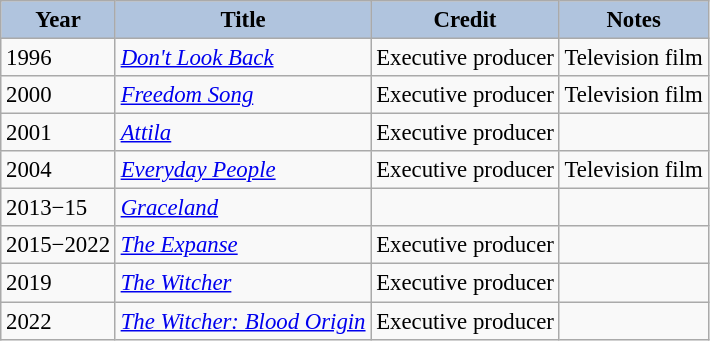<table class="wikitable" style="font-size:95%;">
<tr>
<th style="background:#B0C4DE;">Year</th>
<th style="background:#B0C4DE;">Title</th>
<th style="background:#B0C4DE;">Credit</th>
<th style="background:#B0C4DE;">Notes</th>
</tr>
<tr>
<td>1996</td>
<td><em><a href='#'>Don't Look Back</a></em></td>
<td>Executive producer</td>
<td>Television film</td>
</tr>
<tr>
<td>2000</td>
<td><em><a href='#'>Freedom Song</a></em></td>
<td>Executive producer</td>
<td>Television film</td>
</tr>
<tr>
<td>2001</td>
<td><em><a href='#'>Attila</a></em></td>
<td>Executive producer</td>
<td></td>
</tr>
<tr>
<td>2004</td>
<td><em><a href='#'>Everyday People</a></em></td>
<td>Executive producer</td>
<td>Television film</td>
</tr>
<tr>
<td>2013−15</td>
<td><em><a href='#'>Graceland</a></em></td>
<td></td>
<td></td>
</tr>
<tr>
<td>2015−2022</td>
<td><em><a href='#'>The Expanse</a></em></td>
<td>Executive producer</td>
<td></td>
</tr>
<tr>
<td>2019</td>
<td><em><a href='#'>The Witcher</a></em></td>
<td>Executive producer</td>
<td></td>
</tr>
<tr>
<td>2022</td>
<td><em><a href='#'>The Witcher: Blood Origin</a></em></td>
<td>Executive producer</td>
<td></td>
</tr>
</table>
